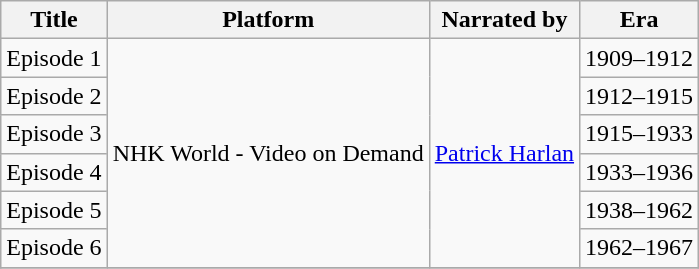<table class="wikitable" style="text-align: center;">
<tr>
<th>Title</th>
<th>Platform</th>
<th>Narrated by</th>
<th>Era</th>
</tr>
<tr>
<td>Episode 1</td>
<td rowspan="6">NHK World - Video on Demand</td>
<td rowspan="6"><a href='#'>Patrick Harlan</a></td>
<td>1909–1912</td>
</tr>
<tr>
<td>Episode 2</td>
<td>1912–1915</td>
</tr>
<tr>
<td>Episode 3</td>
<td>1915–1933</td>
</tr>
<tr>
<td>Episode 4</td>
<td>1933–1936</td>
</tr>
<tr>
<td>Episode 5</td>
<td>1938–1962</td>
</tr>
<tr>
<td>Episode 6</td>
<td>1962–1967</td>
</tr>
<tr>
</tr>
</table>
